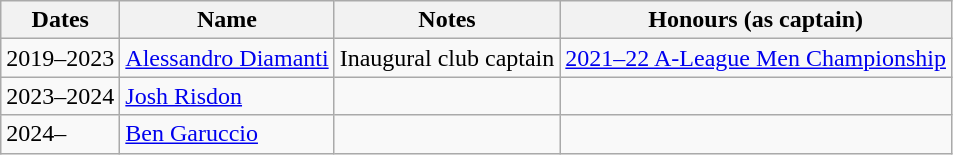<table class="wikitable">
<tr>
<th>Dates</th>
<th>Name</th>
<th>Notes</th>
<th>Honours (as captain)</th>
</tr>
<tr>
<td>2019–2023</td>
<td> <a href='#'>Alessandro Diamanti</a></td>
<td>Inaugural club captain</td>
<td><a href='#'>2021–22 A-League Men Championship</a></td>
</tr>
<tr>
<td>2023–2024</td>
<td> <a href='#'>Josh Risdon</a></td>
<td></td>
<td></td>
</tr>
<tr>
<td>2024–</td>
<td> <a href='#'>Ben Garuccio</a></td>
<td></td>
<td></td>
</tr>
</table>
